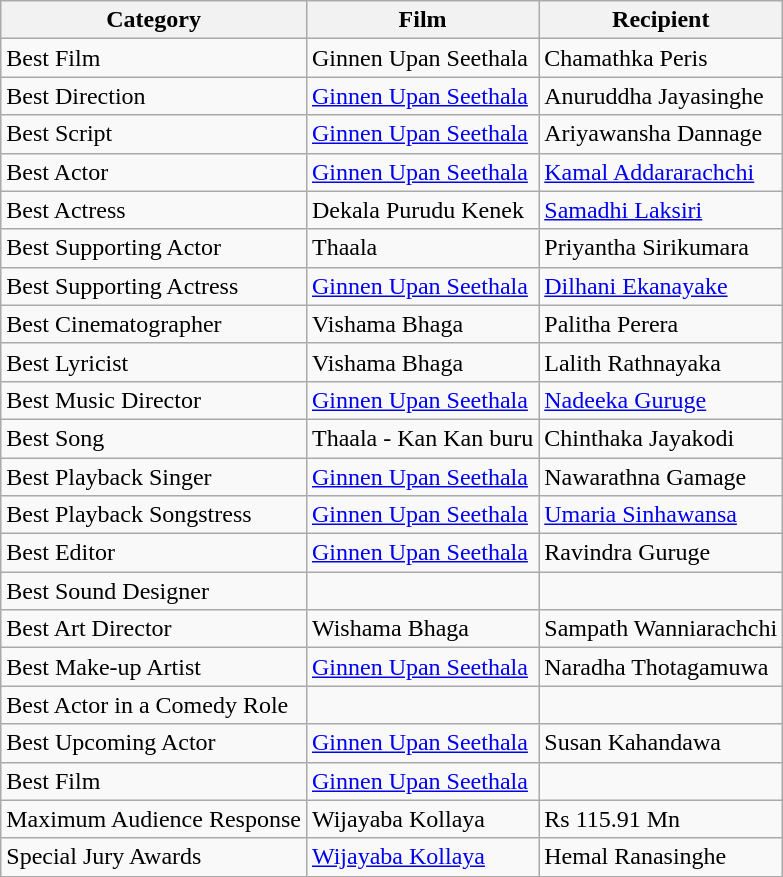<table class="wikitable plainrowheaders sortable">
<tr>
<th scope="col">Category</th>
<th scope="col">Film</th>
<th scope="col">Recipient</th>
</tr>
<tr>
<td>Best Film</td>
<td>Ginnen Upan Seethala</td>
<td>Chamathka Peris</td>
</tr>
<tr>
<td>Best Direction</td>
<td><a href='#'>Ginnen Upan Seethala</a></td>
<td>Anuruddha Jayasinghe</td>
</tr>
<tr>
<td>Best Script</td>
<td><a href='#'>Ginnen Upan Seethala</a></td>
<td>Ariyawansha Dannage</td>
</tr>
<tr>
<td>Best Actor</td>
<td><a href='#'>Ginnen Upan Seethala</a></td>
<td><a href='#'>Kamal Addararachchi</a></td>
</tr>
<tr>
<td>Best Actress</td>
<td>Dekala Purudu Kenek</td>
<td><a href='#'>Samadhi Laksiri</a></td>
</tr>
<tr>
<td>Best Supporting Actor</td>
<td>Thaala</td>
<td>Priyantha Sirikumara</td>
</tr>
<tr>
<td>Best Supporting Actress</td>
<td><a href='#'>Ginnen Upan Seethala</a></td>
<td><a href='#'>Dilhani Ekanayake</a></td>
</tr>
<tr>
<td>Best Cinematographer</td>
<td>Vishama Bhaga</td>
<td>Palitha Perera</td>
</tr>
<tr>
<td>Best Lyricist</td>
<td>Vishama Bhaga</td>
<td>Lalith Rathnayaka</td>
</tr>
<tr>
<td>Best Music Director</td>
<td><a href='#'>Ginnen Upan Seethala</a></td>
<td><a href='#'>Nadeeka Guruge</a></td>
</tr>
<tr>
<td>Best Song</td>
<td>Thaala - Kan Kan buru</td>
<td>Chinthaka Jayakodi</td>
</tr>
<tr>
<td>Best Playback Singer</td>
<td><a href='#'>Ginnen Upan Seethala</a></td>
<td>Nawarathna Gamage</td>
</tr>
<tr>
<td>Best Playback Songstress</td>
<td><a href='#'>Ginnen Upan Seethala</a></td>
<td><a href='#'>Umaria Sinhawansa</a></td>
</tr>
<tr>
<td>Best Editor</td>
<td><a href='#'>Ginnen Upan Seethala</a></td>
<td>Ravindra Guruge</td>
</tr>
<tr>
<td>Best Sound Designer</td>
<td></td>
<td></td>
</tr>
<tr>
<td>Best Art Director</td>
<td>Wishama Bhaga</td>
<td>Sampath Wanniarachchi</td>
</tr>
<tr>
<td>Best Make-up Artist</td>
<td><a href='#'>Ginnen Upan Seethala</a></td>
<td>Naradha Thotagamuwa</td>
</tr>
<tr>
<td>Best Actor in a Comedy Role</td>
<td></td>
<td></td>
</tr>
<tr>
<td>Best Upcoming Actor</td>
<td><a href='#'>Ginnen Upan Seethala</a></td>
<td>Susan Kahandawa</td>
</tr>
<tr>
<td>Best Film</td>
<td><a href='#'>Ginnen Upan Seethala</a></td>
<td></td>
</tr>
<tr>
<td>Maximum Audience Response</td>
<td>Wijayaba Kollaya</td>
<td>Rs 115.91 Mn</td>
</tr>
<tr>
<td>Special Jury Awards</td>
<td><a href='#'>Wijayaba Kollaya</a></td>
<td>Hemal Ranasinghe</td>
</tr>
</table>
